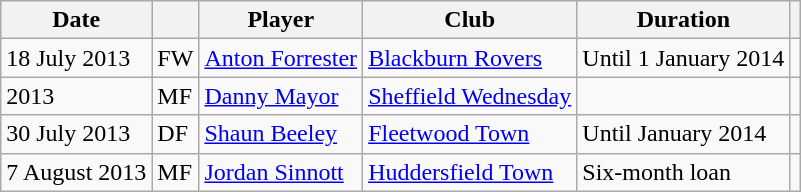<table class="wikitable plainrowheaders">
<tr>
<th scope=col>Date</th>
<th scope=col></th>
<th scope=col>Player</th>
<th scope=col>Club</th>
<th scope=col>Duration</th>
<th scope=col class=unsortable></th>
</tr>
<tr>
<td>18 July 2013</td>
<td>FW</td>
<td><a href='#'>Anton Forrester</a></td>
<td><a href='#'>Blackburn Rovers</a></td>
<td>Until 1 January 2014</td>
<td></td>
</tr>
<tr>
<td>2013</td>
<td>MF</td>
<td><a href='#'>Danny Mayor</a></td>
<td><a href='#'>Sheffield Wednesday</a></td>
<td></td>
<td></td>
</tr>
<tr>
<td>30 July 2013</td>
<td>DF</td>
<td><a href='#'>Shaun Beeley</a></td>
<td><a href='#'>Fleetwood Town</a></td>
<td>Until January 2014</td>
<td></td>
</tr>
<tr>
<td>7 August 2013</td>
<td>MF</td>
<td><a href='#'>Jordan Sinnott</a></td>
<td><a href='#'>Huddersfield Town</a></td>
<td>Six-month loan</td>
<td></td>
</tr>
</table>
